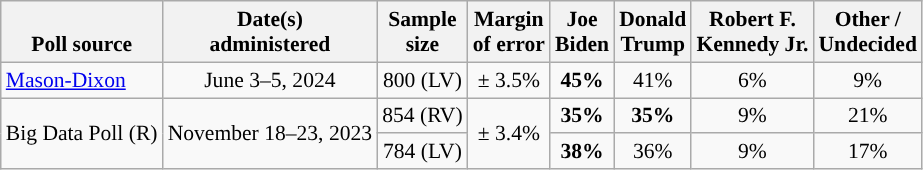<table class="wikitable sortable mw-datatable" style="font-size:90%;text-align:center;line-height:17px">
<tr valign=bottom>
<th>Poll source</th>
<th>Date(s)<br>administered</th>
<th>Sample<br>size</th>
<th>Margin<br>of error</th>
<th class="unsortable">Joe<br>Biden<br></th>
<th class="unsortable">Donald<br>Trump<br></th>
<th class="unsortable">Robert F.<br>Kennedy Jr.<br></th>
<th class="unsortable">Other /<br>Undecided</th>
</tr>
<tr>
<td style="text-align:left;"><a href='#'>Mason-Dixon</a></td>
<td data-sort-value="2024-06-10">June 3–5, 2024</td>
<td>800 (LV)</td>
<td>± 3.5%</td>
<td style="color:black;background-color:"><strong>45%</strong></td>
<td>41%</td>
<td>6%</td>
<td>9%</td>
</tr>
<tr>
<td style="text-align:left;" rowspan="2">Big Data Poll (R)</td>
<td rowspan="2">November 18–23, 2023</td>
<td>854 (RV)</td>
<td rowspan="2">± 3.4%</td>
<td><strong>35%</strong></td>
<td><strong>35%</strong></td>
<td>9%</td>
<td>21%</td>
</tr>
<tr>
<td>784 (LV)</td>
<td style="color:black;background-color:"><strong>38%</strong></td>
<td>36%</td>
<td>9%</td>
<td>17%</td>
</tr>
</table>
